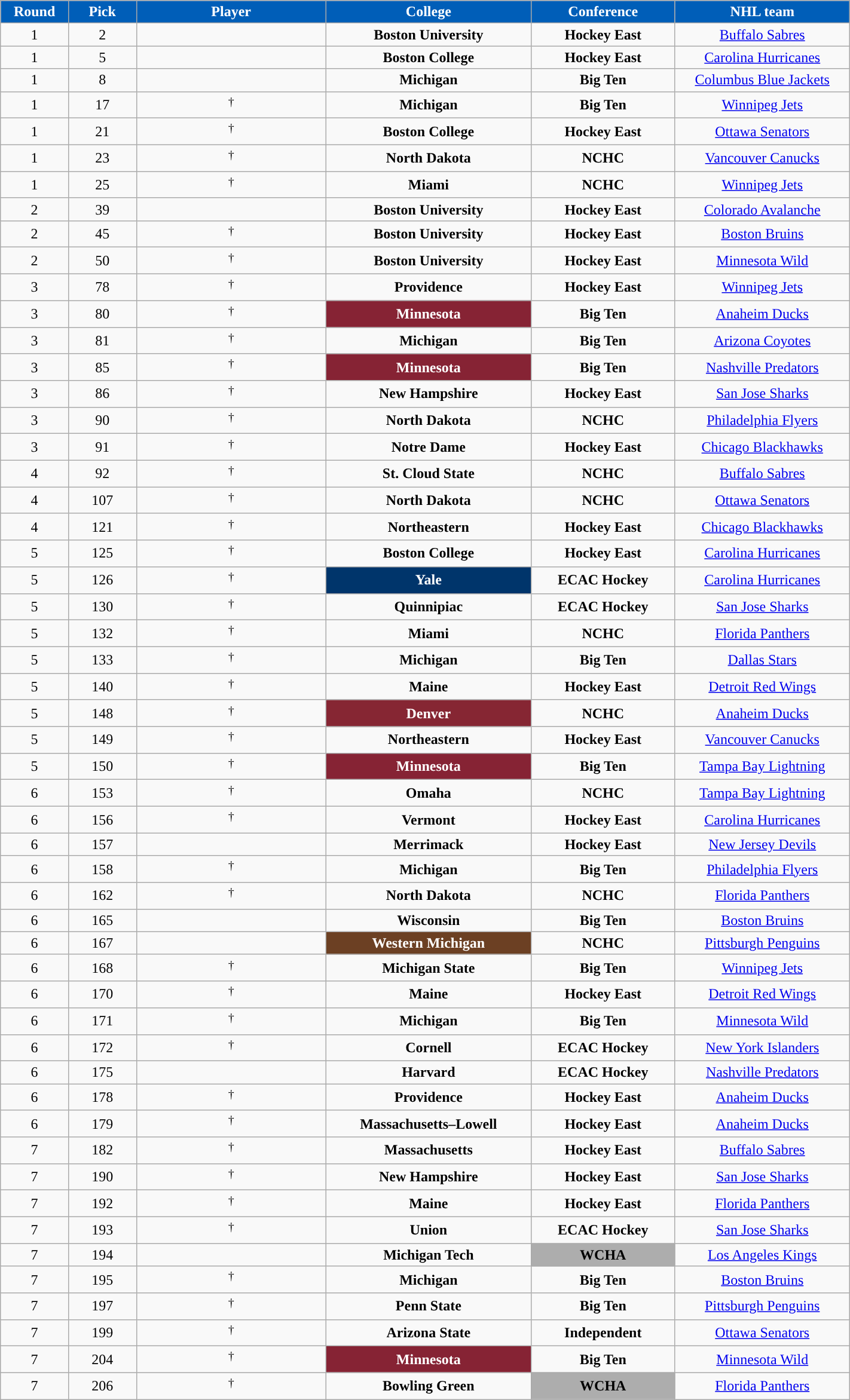<table class="wikitable sortable" width="75%">
<tr>
<th style="color:white; background-color:#005EB8; width: 4em;">Round</th>
<th style="color:white; background-color:#005EB8; width: 4em;">Pick</th>
<th style="color:white; background-color:#005EB8; width: 12em;">Player</th>
<th style="color:white; background-color:#005EB8; width: 13em;">College</th>
<th style="color:white; background-color:#005EB8; width: 9em;">Conference</th>
<th style="color:white; background-color:#005EB8; width: 11em;">NHL team</th>
</tr>
<tr align="center" bgcolor="">
<td>1</td>
<td>2</td>
<td></td>
<td><strong>Boston University</strong></td>
<td><strong>Hockey East</strong></td>
<td><a href='#'>Buffalo Sabres</a></td>
</tr>
<tr align="center" bgcolor="">
<td>1</td>
<td>5</td>
<td></td>
<td><strong>Boston College</strong></td>
<td><strong>Hockey East</strong></td>
<td><a href='#'>Carolina Hurricanes</a></td>
</tr>
<tr align="center" bgcolor="">
<td>1</td>
<td>8</td>
<td></td>
<td><strong>Michigan</strong></td>
<td><strong>Big Ten</strong></td>
<td><a href='#'>Columbus Blue Jackets</a></td>
</tr>
<tr align="center" bgcolor="">
<td>1</td>
<td>17</td>
<td> <sup>†</sup></td>
<td><strong>Michigan</strong></td>
<td><strong>Big Ten</strong></td>
<td><a href='#'>Winnipeg Jets</a></td>
</tr>
<tr align="center" bgcolor="">
<td>1</td>
<td>21</td>
<td> <sup>†</sup></td>
<td><strong>Boston College</strong></td>
<td><strong>Hockey East</strong></td>
<td><a href='#'>Ottawa Senators</a></td>
</tr>
<tr align="center" bgcolor="">
<td>1</td>
<td>23</td>
<td> <sup>†</sup></td>
<td><strong>North Dakota</strong></td>
<td><strong>NCHC</strong></td>
<td><a href='#'>Vancouver Canucks</a></td>
</tr>
<tr align="center" bgcolor="">
<td>1</td>
<td>25</td>
<td> <sup>†</sup></td>
<td><strong>Miami</strong></td>
<td><strong>NCHC</strong></td>
<td><a href='#'>Winnipeg Jets</a></td>
</tr>
<tr align="center" bgcolor="">
<td>2</td>
<td>39</td>
<td></td>
<td><strong>Boston University</strong></td>
<td><strong>Hockey East</strong></td>
<td><a href='#'>Colorado Avalanche</a></td>
</tr>
<tr align="center" bgcolor="">
<td>2</td>
<td>45</td>
<td> <sup>†</sup></td>
<td><strong>Boston University</strong></td>
<td><strong>Hockey East</strong></td>
<td><a href='#'>Boston Bruins</a></td>
</tr>
<tr align="center" bgcolor="">
<td>2</td>
<td>50</td>
<td> <sup>†</sup></td>
<td><strong>Boston University</strong></td>
<td><strong>Hockey East</strong></td>
<td><a href='#'>Minnesota Wild</a></td>
</tr>
<tr align="center" bgcolor="">
<td>3</td>
<td>78</td>
<td> <sup>†</sup></td>
<td><strong>Providence</strong></td>
<td><strong>Hockey East</strong></td>
<td><a href='#'>Winnipeg Jets</a></td>
</tr>
<tr align="center" bgcolor="">
<td>3</td>
<td>80</td>
<td> <sup>†</sup></td>
<td style="color:white; background:#862334; "><strong>Minnesota</strong></td>
<td><strong>Big Ten</strong></td>
<td><a href='#'>Anaheim Ducks</a></td>
</tr>
<tr align="center" bgcolor="">
<td>3</td>
<td>81</td>
<td> <sup>†</sup></td>
<td><strong>Michigan</strong></td>
<td><strong>Big Ten</strong></td>
<td><a href='#'>Arizona Coyotes</a></td>
</tr>
<tr align="center" bgcolor="">
<td>3</td>
<td>85</td>
<td> <sup>†</sup></td>
<td style="color:white; background:#862334; "><strong>Minnesota</strong></td>
<td><strong>Big Ten</strong></td>
<td><a href='#'>Nashville Predators</a></td>
</tr>
<tr align="center" bgcolor="">
<td>3</td>
<td>86</td>
<td> <sup>†</sup></td>
<td><strong>New Hampshire</strong></td>
<td><strong>Hockey East</strong></td>
<td><a href='#'>San Jose Sharks</a></td>
</tr>
<tr align="center" bgcolor="">
<td>3</td>
<td>90</td>
<td> <sup>†</sup></td>
<td><strong>North Dakota</strong></td>
<td><strong>NCHC</strong></td>
<td><a href='#'>Philadelphia Flyers</a></td>
</tr>
<tr align="center" bgcolor="">
<td>3</td>
<td>91</td>
<td> <sup>†</sup></td>
<td><strong>Notre Dame</strong></td>
<td><strong>Hockey East</strong></td>
<td><a href='#'>Chicago Blackhawks</a></td>
</tr>
<tr align="center" bgcolor="">
<td>4</td>
<td>92</td>
<td> <sup>†</sup></td>
<td><strong>St. Cloud State</strong></td>
<td><strong>NCHC</strong></td>
<td><a href='#'>Buffalo Sabres</a></td>
</tr>
<tr align="center" bgcolor="">
<td>4</td>
<td>107</td>
<td> <sup>†</sup></td>
<td><strong>North Dakota</strong></td>
<td><strong>NCHC</strong></td>
<td><a href='#'>Ottawa Senators</a></td>
</tr>
<tr align="center" bgcolor="">
<td>4</td>
<td>121</td>
<td> <sup>†</sup></td>
<td><strong>Northeastern</strong></td>
<td><strong>Hockey East</strong></td>
<td><a href='#'>Chicago Blackhawks</a></td>
</tr>
<tr align="center" bgcolor="">
<td>5</td>
<td>125</td>
<td> <sup>†</sup></td>
<td><strong>Boston College</strong></td>
<td><strong>Hockey East</strong></td>
<td><a href='#'>Carolina Hurricanes</a></td>
</tr>
<tr align="center" bgcolor="">
<td>5</td>
<td>126</td>
<td> <sup>†</sup></td>
<td style="color:white; background:#00356B"><strong>Yale</strong></td>
<td><strong>ECAC Hockey</strong></td>
<td><a href='#'>Carolina Hurricanes</a></td>
</tr>
<tr align="center" bgcolor="">
<td>5</td>
<td>130</td>
<td> <sup>†</sup></td>
<td><strong>Quinnipiac</strong></td>
<td><strong>ECAC Hockey</strong></td>
<td><a href='#'>San Jose Sharks</a></td>
</tr>
<tr align="center" bgcolor="">
<td>5</td>
<td>132</td>
<td> <sup>†</sup></td>
<td><strong>Miami</strong></td>
<td><strong>NCHC</strong></td>
<td><a href='#'>Florida Panthers</a></td>
</tr>
<tr align="center" bgcolor="">
<td>5</td>
<td>133</td>
<td> <sup>†</sup></td>
<td><strong>Michigan</strong></td>
<td><strong>Big Ten</strong></td>
<td><a href='#'>Dallas Stars</a></td>
</tr>
<tr align="center" bgcolor="">
<td>5</td>
<td>140</td>
<td> <sup>†</sup></td>
<td><strong>Maine</strong></td>
<td><strong>Hockey East</strong></td>
<td><a href='#'>Detroit Red Wings</a></td>
</tr>
<tr align="center" bgcolor="">
<td>5</td>
<td>148</td>
<td> <sup>†</sup></td>
<td style="color:white; background:#862633; "><strong>Denver</strong></td>
<td><strong>NCHC</strong></td>
<td><a href='#'>Anaheim Ducks</a></td>
</tr>
<tr align="center" bgcolor="">
<td>5</td>
<td>149</td>
<td> <sup>†</sup></td>
<td><strong>Northeastern</strong></td>
<td><strong>Hockey East</strong></td>
<td><a href='#'>Vancouver Canucks</a></td>
</tr>
<tr align="center" bgcolor="">
<td>5</td>
<td>150</td>
<td> <sup>†</sup></td>
<td style="color:white; background:#862334; "><strong>Minnesota</strong></td>
<td><strong>Big Ten</strong></td>
<td><a href='#'>Tampa Bay Lightning</a></td>
</tr>
<tr align="center" bgcolor="">
<td>6</td>
<td>153</td>
<td> <sup>†</sup></td>
<td><strong>Omaha</strong></td>
<td><strong>NCHC</strong></td>
<td><a href='#'>Tampa Bay Lightning</a></td>
</tr>
<tr align="center" bgcolor="">
<td>6</td>
<td>156</td>
<td> <sup>†</sup></td>
<td><strong>Vermont</strong></td>
<td><strong>Hockey East</strong></td>
<td><a href='#'>Carolina Hurricanes</a></td>
</tr>
<tr align="center" bgcolor="">
<td>6</td>
<td>157</td>
<td></td>
<td><strong>Merrimack</strong></td>
<td><strong>Hockey East</strong></td>
<td><a href='#'>New Jersey Devils</a></td>
</tr>
<tr align="center" bgcolor="">
<td>6</td>
<td>158</td>
<td> <sup>†</sup></td>
<td><strong>Michigan</strong></td>
<td><strong>Big Ten</strong></td>
<td><a href='#'>Philadelphia Flyers</a></td>
</tr>
<tr align="center" bgcolor="">
<td>6</td>
<td>162</td>
<td> <sup>†</sup></td>
<td><strong>North Dakota</strong></td>
<td><strong>NCHC</strong></td>
<td><a href='#'>Florida Panthers</a></td>
</tr>
<tr align="center" bgcolor="">
<td>6</td>
<td>165</td>
<td></td>
<td><strong>Wisconsin</strong></td>
<td><strong>Big Ten</strong></td>
<td><a href='#'>Boston Bruins</a></td>
</tr>
<tr align="center" bgcolor="">
<td>6</td>
<td>167</td>
<td></td>
<td style="color:white; background:#6C4023; "><strong>Western Michigan</strong></td>
<td><strong>NCHC</strong></td>
<td><a href='#'>Pittsburgh Penguins</a></td>
</tr>
<tr align="center" bgcolor="">
<td>6</td>
<td>168</td>
<td> <sup>†</sup></td>
<td><strong>Michigan State</strong></td>
<td><strong>Big Ten</strong></td>
<td><a href='#'>Winnipeg Jets</a></td>
</tr>
<tr align="center" bgcolor="">
<td>6</td>
<td>170</td>
<td> <sup>†</sup></td>
<td><strong>Maine</strong></td>
<td><strong>Hockey East</strong></td>
<td><a href='#'>Detroit Red Wings</a></td>
</tr>
<tr align="center" bgcolor="">
<td>6</td>
<td>171</td>
<td> <sup>†</sup></td>
<td><strong>Michigan</strong></td>
<td><strong>Big Ten</strong></td>
<td><a href='#'>Minnesota Wild</a></td>
</tr>
<tr align="center" bgcolor="">
<td>6</td>
<td>172</td>
<td> <sup>†</sup></td>
<td><strong>Cornell</strong></td>
<td><strong>ECAC Hockey</strong></td>
<td><a href='#'>New York Islanders</a></td>
</tr>
<tr align="center" bgcolor="">
<td>6</td>
<td>175</td>
<td></td>
<td><strong>Harvard</strong></td>
<td><strong>ECAC Hockey</strong></td>
<td><a href='#'>Nashville Predators</a></td>
</tr>
<tr align="center" bgcolor="">
<td>6</td>
<td>178</td>
<td> <sup>†</sup></td>
<td><strong>Providence</strong></td>
<td><strong>Hockey East</strong></td>
<td><a href='#'>Anaheim Ducks</a></td>
</tr>
<tr align="center" bgcolor="">
<td>6</td>
<td>179</td>
<td> <sup>†</sup></td>
<td><strong>Massachusetts–Lowell</strong></td>
<td><strong>Hockey East</strong></td>
<td><a href='#'>Anaheim Ducks</a></td>
</tr>
<tr align="center" bgcolor="">
<td>7</td>
<td>182</td>
<td> <sup>†</sup></td>
<td><strong>Massachusetts</strong></td>
<td><strong>Hockey East</strong></td>
<td><a href='#'>Buffalo Sabres</a></td>
</tr>
<tr align="center" bgcolor="">
<td>7</td>
<td>190</td>
<td> <sup>†</sup></td>
<td><strong>New Hampshire</strong></td>
<td><strong>Hockey East</strong></td>
<td><a href='#'>San Jose Sharks</a></td>
</tr>
<tr align="center" bgcolor="">
<td>7</td>
<td>192</td>
<td> <sup>†</sup></td>
<td><strong>Maine</strong></td>
<td><strong>Hockey East</strong></td>
<td><a href='#'>Florida Panthers</a></td>
</tr>
<tr align="center" bgcolor="">
<td>7</td>
<td>193</td>
<td> <sup>†</sup></td>
<td><strong>Union</strong></td>
<td><strong>ECAC Hockey</strong></td>
<td><a href='#'>San Jose Sharks</a></td>
</tr>
<tr align="center" bgcolor="">
<td>7</td>
<td>194</td>
<td></td>
<td><strong>Michigan Tech</strong></td>
<td style="color:black; background:#ADADAD; "><strong>WCHA</strong></td>
<td><a href='#'>Los Angeles Kings</a></td>
</tr>
<tr align="center" bgcolor="">
<td>7</td>
<td>195</td>
<td> <sup>†</sup></td>
<td><strong>Michigan</strong></td>
<td><strong>Big Ten</strong></td>
<td><a href='#'>Boston Bruins</a></td>
</tr>
<tr align="center" bgcolor="">
<td>7</td>
<td>197</td>
<td> <sup>†</sup></td>
<td><strong>Penn State</strong></td>
<td><strong>Big Ten</strong></td>
<td><a href='#'>Pittsburgh Penguins</a></td>
</tr>
<tr align="center" bgcolor="">
<td>7</td>
<td>199</td>
<td> <sup>†</sup></td>
<td><strong>Arizona State</strong></td>
<td><strong>Independent</strong></td>
<td><a href='#'>Ottawa Senators</a></td>
</tr>
<tr align="center" bgcolor="">
<td>7</td>
<td>204</td>
<td> <sup>†</sup></td>
<td style="color:white; background:#862334; "><strong>Minnesota</strong></td>
<td><strong>Big Ten</strong></td>
<td><a href='#'>Minnesota Wild</a></td>
</tr>
<tr align="center" bgcolor="">
<td>7</td>
<td>206</td>
<td> <sup>†</sup></td>
<td><strong>Bowling Green</strong></td>
<td style="color:black; background:#ADADAD; "><strong>WCHA</strong></td>
<td><a href='#'>Florida Panthers</a></td>
</tr>
</table>
